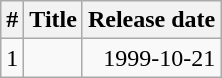<table class="wikitable">
<tr>
<th>#</th>
<th>Title</th>
<th>Release date</th>
</tr>
<tr>
<td>1</td>
<td></td>
<td align="right">1999-10-21</td>
</tr>
</table>
